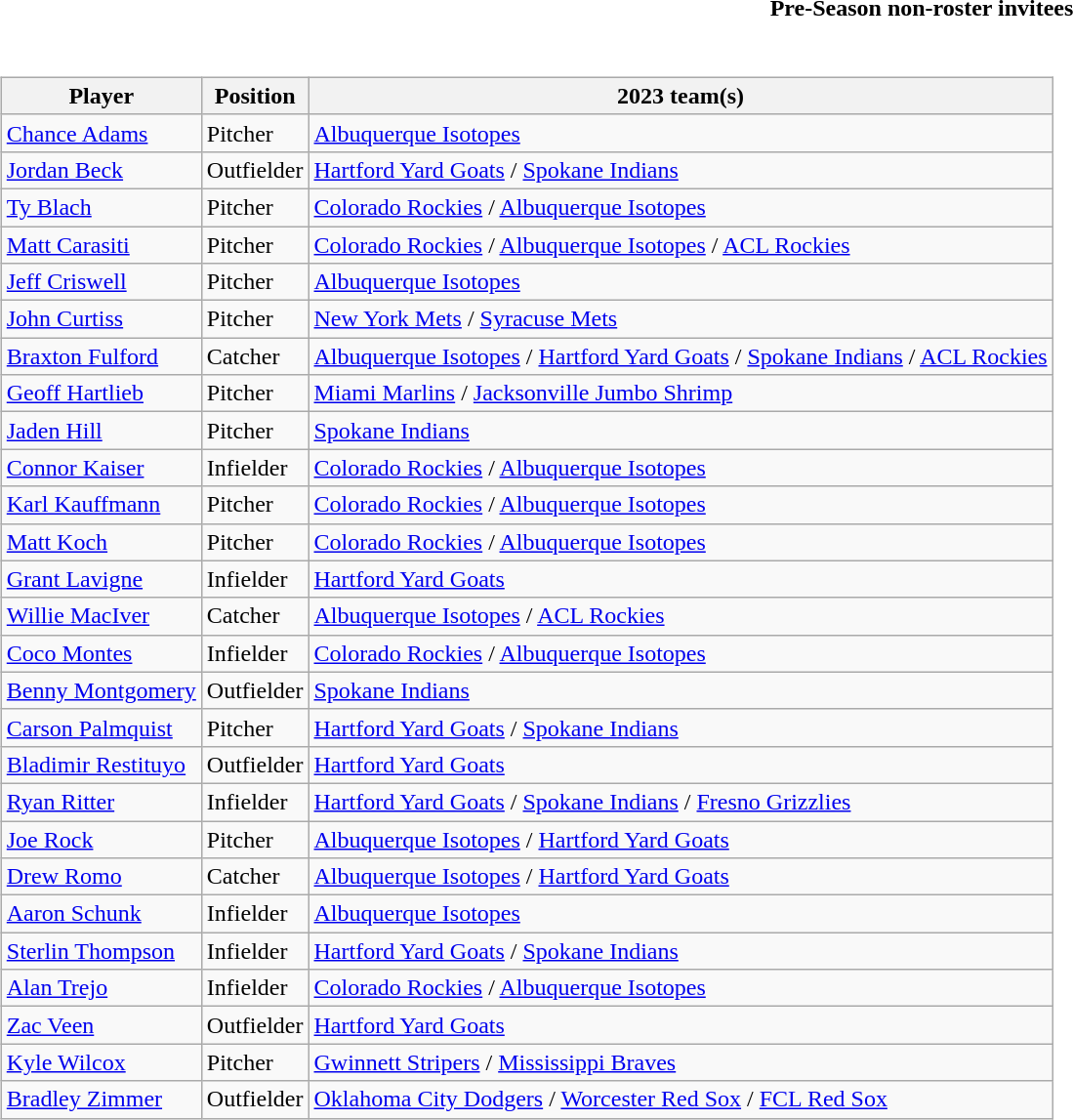<table class="toccolours collapsible collapsed" style="width:100%; background:inherit">
<tr>
<th>Pre-Season non-roster invitees</th>
</tr>
<tr>
<td><br><table class="wikitable">
<tr>
<th>Player</th>
<th>Position</th>
<th>2023 team(s)</th>
</tr>
<tr>
<td><a href='#'>Chance Adams</a></td>
<td>Pitcher</td>
<td><a href='#'>Albuquerque Isotopes</a></td>
</tr>
<tr>
<td><a href='#'>Jordan Beck</a></td>
<td>Outfielder</td>
<td><a href='#'>Hartford Yard Goats</a> / <a href='#'>Spokane Indians</a></td>
</tr>
<tr>
<td><a href='#'>Ty Blach</a></td>
<td>Pitcher</td>
<td><a href='#'>Colorado Rockies</a> / <a href='#'>Albuquerque Isotopes</a></td>
</tr>
<tr>
<td><a href='#'>Matt Carasiti</a></td>
<td>Pitcher</td>
<td><a href='#'>Colorado Rockies</a> / <a href='#'>Albuquerque Isotopes</a> / <a href='#'>ACL Rockies</a></td>
</tr>
<tr>
<td><a href='#'>Jeff Criswell</a></td>
<td>Pitcher</td>
<td><a href='#'>Albuquerque Isotopes</a></td>
</tr>
<tr>
<td><a href='#'>John Curtiss</a></td>
<td>Pitcher</td>
<td><a href='#'>New York Mets</a> / <a href='#'>Syracuse Mets</a></td>
</tr>
<tr>
<td><a href='#'>Braxton Fulford</a></td>
<td>Catcher</td>
<td><a href='#'>Albuquerque Isotopes</a> / <a href='#'>Hartford Yard Goats</a> / <a href='#'>Spokane Indians</a> / <a href='#'>ACL Rockies</a></td>
</tr>
<tr>
<td><a href='#'>Geoff Hartlieb</a></td>
<td>Pitcher</td>
<td><a href='#'>Miami Marlins</a> / <a href='#'>Jacksonville Jumbo Shrimp</a></td>
</tr>
<tr>
<td><a href='#'>Jaden Hill</a></td>
<td>Pitcher</td>
<td><a href='#'>Spokane Indians</a></td>
</tr>
<tr>
<td><a href='#'>Connor Kaiser</a></td>
<td>Infielder</td>
<td><a href='#'>Colorado Rockies</a> / <a href='#'>Albuquerque Isotopes</a></td>
</tr>
<tr>
<td><a href='#'>Karl Kauffmann</a></td>
<td>Pitcher</td>
<td><a href='#'>Colorado Rockies</a> / <a href='#'>Albuquerque Isotopes</a></td>
</tr>
<tr>
<td><a href='#'>Matt Koch</a></td>
<td>Pitcher</td>
<td><a href='#'>Colorado Rockies</a> / <a href='#'>Albuquerque Isotopes</a></td>
</tr>
<tr>
<td><a href='#'>Grant Lavigne</a></td>
<td>Infielder</td>
<td><a href='#'>Hartford Yard Goats</a></td>
</tr>
<tr>
<td><a href='#'>Willie MacIver</a></td>
<td>Catcher</td>
<td><a href='#'>Albuquerque Isotopes</a> / <a href='#'>ACL Rockies</a></td>
</tr>
<tr>
<td><a href='#'>Coco Montes</a></td>
<td>Infielder</td>
<td><a href='#'>Colorado Rockies</a> / <a href='#'>Albuquerque Isotopes</a></td>
</tr>
<tr>
<td><a href='#'>Benny Montgomery</a></td>
<td>Outfielder</td>
<td><a href='#'>Spokane Indians</a></td>
</tr>
<tr>
<td><a href='#'>Carson Palmquist</a></td>
<td>Pitcher</td>
<td><a href='#'>Hartford Yard Goats</a> / <a href='#'>Spokane Indians</a></td>
</tr>
<tr>
<td><a href='#'>Bladimir Restituyo</a></td>
<td>Outfielder</td>
<td><a href='#'>Hartford Yard Goats</a></td>
</tr>
<tr>
<td><a href='#'>Ryan Ritter</a></td>
<td>Infielder</td>
<td><a href='#'>Hartford Yard Goats</a> / <a href='#'>Spokane Indians</a> / <a href='#'>Fresno Grizzlies</a></td>
</tr>
<tr>
<td><a href='#'>Joe Rock</a></td>
<td>Pitcher</td>
<td><a href='#'>Albuquerque Isotopes</a> / <a href='#'>Hartford Yard Goats</a></td>
</tr>
<tr>
<td><a href='#'>Drew Romo</a></td>
<td>Catcher</td>
<td><a href='#'>Albuquerque Isotopes</a> / <a href='#'>Hartford Yard Goats</a></td>
</tr>
<tr>
<td><a href='#'>Aaron Schunk</a></td>
<td>Infielder</td>
<td><a href='#'>Albuquerque Isotopes</a></td>
</tr>
<tr>
<td><a href='#'>Sterlin Thompson</a></td>
<td>Infielder</td>
<td><a href='#'>Hartford Yard Goats</a> / <a href='#'>Spokane Indians</a></td>
</tr>
<tr>
<td><a href='#'>Alan Trejo</a></td>
<td>Infielder</td>
<td><a href='#'>Colorado Rockies</a> / <a href='#'>Albuquerque Isotopes</a></td>
</tr>
<tr>
<td><a href='#'>Zac Veen</a></td>
<td>Outfielder</td>
<td><a href='#'>Hartford Yard Goats</a></td>
</tr>
<tr>
<td><a href='#'>Kyle Wilcox</a></td>
<td>Pitcher</td>
<td><a href='#'>Gwinnett Stripers</a> / <a href='#'>Mississippi Braves</a></td>
</tr>
<tr>
<td><a href='#'>Bradley Zimmer</a></td>
<td>Outfielder</td>
<td><a href='#'>Oklahoma City Dodgers</a> / <a href='#'>Worcester Red Sox</a> / <a href='#'>FCL Red Sox</a></td>
</tr>
</table>
</td>
</tr>
</table>
